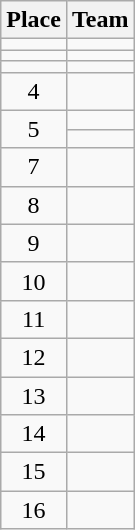<table class="wikitable">
<tr>
<th>Place</th>
<th>Team</th>
</tr>
<tr>
<td align=center></td>
<td></td>
</tr>
<tr>
<td align=center></td>
<td></td>
</tr>
<tr>
<td align=center></td>
<td></td>
</tr>
<tr>
<td align=center>4</td>
<td></td>
</tr>
<tr>
<td align=center rowspan=2>5</td>
<td></td>
</tr>
<tr>
<td></td>
</tr>
<tr>
<td align=center>7</td>
<td></td>
</tr>
<tr>
<td align=center>8</td>
<td></td>
</tr>
<tr>
<td align=center>9</td>
<td></td>
</tr>
<tr>
<td align=center>10</td>
<td></td>
</tr>
<tr>
<td align=center>11</td>
<td></td>
</tr>
<tr>
<td align=center>12</td>
<td></td>
</tr>
<tr>
<td align=center>13</td>
<td></td>
</tr>
<tr>
<td align=center>14</td>
<td></td>
</tr>
<tr>
<td align=center>15</td>
<td></td>
</tr>
<tr>
<td align=center>16</td>
<td></td>
</tr>
</table>
